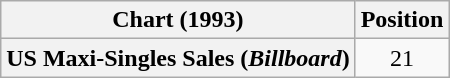<table class="wikitable plainrowheaders" style="text-align:center">
<tr>
<th>Chart (1993)</th>
<th>Position</th>
</tr>
<tr>
<th scope="row">US Maxi-Singles Sales (<em>Billboard</em>)</th>
<td>21</td>
</tr>
</table>
